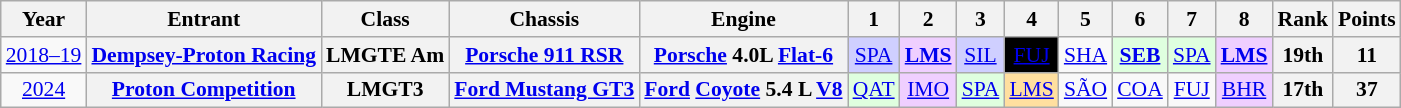<table class="wikitable" style="text-align:center; font-size:90%">
<tr>
<th>Year</th>
<th>Entrant</th>
<th>Class</th>
<th>Chassis</th>
<th>Engine</th>
<th>1</th>
<th>2</th>
<th>3</th>
<th>4</th>
<th>5</th>
<th>6</th>
<th>7</th>
<th>8</th>
<th>Rank</th>
<th>Points</th>
</tr>
<tr>
<td><a href='#'>2018–19</a></td>
<th><a href='#'>Dempsey-Proton Racing</a></th>
<th>LMGTE Am</th>
<th><a href='#'>Porsche 911 RSR</a></th>
<th><a href='#'>Porsche</a> 4.0L <a href='#'>Flat-6</a></th>
<td style="background:#CFCFFF;"><a href='#'>SPA</a><br></td>
<td style="background:#EFCFFF;"><strong><a href='#'>LMS</a></strong><br></td>
<td style="background:#CFCFFF;"><a href='#'>SIL</a> <br></td>
<td style="background:#000000;color:white"><a href='#'><span>FUJ</span></a><br></td>
<td style="background:#;"><a href='#'>SHA</a></td>
<td style="background:#DFFFDF;"><strong><a href='#'>SEB</a></strong><br></td>
<td style="background:#DFFFDF;"><a href='#'>SPA</a><br></td>
<td style="background:#EFCFFF;"><strong><a href='#'>LMS</a></strong><br></td>
<th>19th</th>
<th>11</th>
</tr>
<tr>
<td><a href='#'>2024</a></td>
<th><a href='#'>Proton Competition</a></th>
<th>LMGT3</th>
<th><a href='#'>Ford Mustang GT3</a></th>
<th><a href='#'>Ford</a> <a href='#'>Coyote</a> 5.4 L <a href='#'>V8</a></th>
<td style="background:#DFFFDF;"><a href='#'>QAT</a><br></td>
<td style="background:#EFCFFF;"><a href='#'>IMO</a><br></td>
<td style="background:#DFFFDF;"><a href='#'>SPA</a><br></td>
<td style="background:#FFDF9F;"><a href='#'>LMS</a><br></td>
<td style="background:#;"><a href='#'>SÃO</a></td>
<td style="background:#;"><a href='#'>COA</a></td>
<td style="background:#;"><a href='#'>FUJ</a></td>
<td style="background:#EFCFFF;"><a href='#'>BHR</a><br></td>
<th>17th</th>
<th>37</th>
</tr>
</table>
